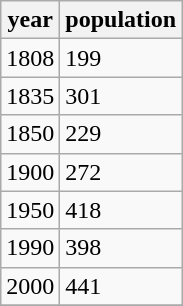<table class="wikitable">
<tr>
<th>year</th>
<th>population</th>
</tr>
<tr>
<td>1808</td>
<td>199</td>
</tr>
<tr>
<td>1835</td>
<td>301</td>
</tr>
<tr>
<td>1850</td>
<td>229</td>
</tr>
<tr>
<td>1900</td>
<td>272</td>
</tr>
<tr>
<td>1950</td>
<td>418</td>
</tr>
<tr>
<td>1990</td>
<td>398</td>
</tr>
<tr>
<td>2000</td>
<td>441</td>
</tr>
<tr>
</tr>
</table>
